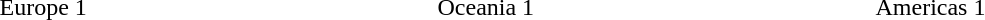<table>
<tr>
<td style="width:18em">Europe 1<br><br><br><br></td>
<td style="width:18em">Oceania 1<br><br><br><br></td>
<td style="width:18em">Americas 1<br><br><br><br></td>
</tr>
</table>
